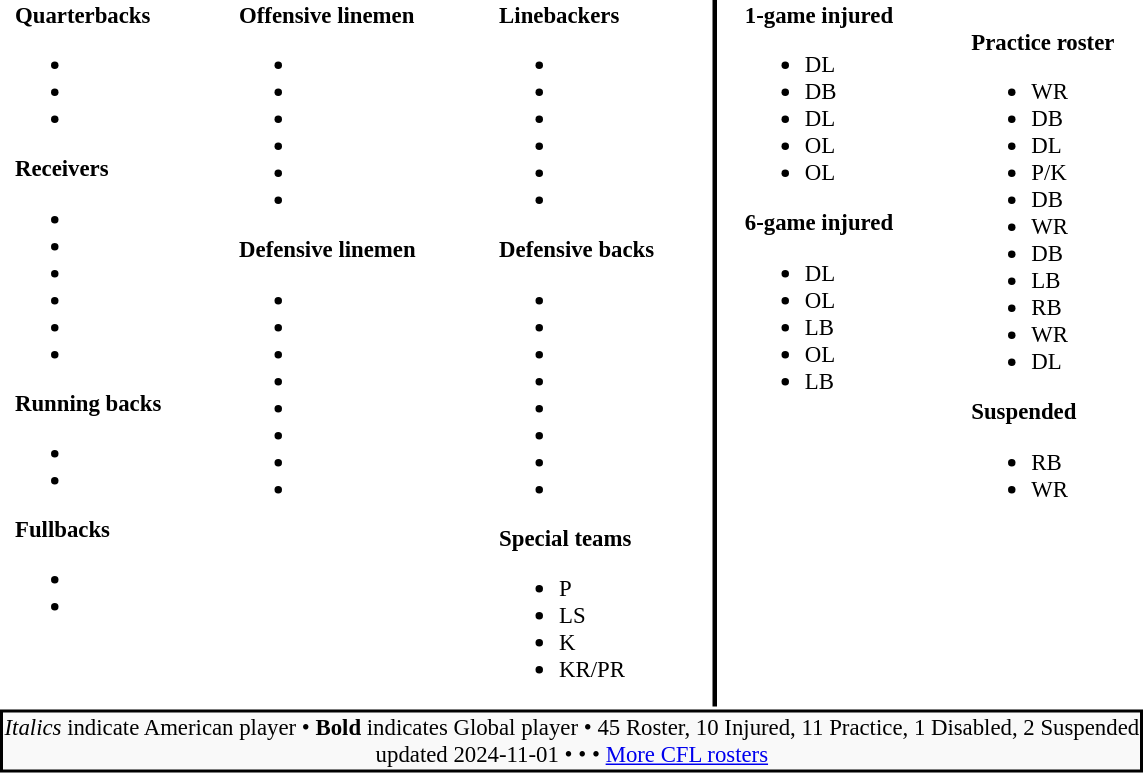<table class="toccolours" style="text-align: left;">
<tr>
<td style="width: 5px;"></td>
<td style="font-size: 95%;vertical-align:top;"><strong>Quarterbacks</strong><br><ul><li></li><li></li><li></li></ul><strong>Receivers</strong><ul><li></li><li></li><li></li><li></li><li></li><li></li></ul><strong>Running backs</strong><ul><li></li><li></li></ul><strong>Fullbacks</strong><ul><li></li><li></li></ul></td>
<td style="width: 25px;"></td>
<td style="font-size: 95%;vertical-align:top;"><strong>Offensive linemen</strong><br><ul><li></li><li></li><li></li><li></li><li></li><li></li></ul><strong>Defensive linemen</strong><ul><li></li><li></li><li></li><li></li><li></li><li></li><li></li><li></li></ul></td>
<td style="width: 25px;"></td>
<td style="font-size: 95%;vertical-align:top;"><strong>Linebackers</strong><br><ul><li></li><li></li><li></li><li></li><li></li><li></li></ul><strong>Defensive backs</strong><ul><li></li><li></li><li></li><li></li><li></li><li></li><li></li><li></li></ul><strong>Special teams</strong><ul><li> P</li><li> LS</li><li> K</li><li> KR/PR</li></ul></td>
<td style="width: 12px;"></td>
<td style="width: 0.5px; background-color:#000000"></td>
<td style="width: 12px;"></td>
<td style="font-size: 95%;vertical-align:top;"><strong>1-game injured </strong><br><ul><li> DL</li><li> DB</li><li> DL</li><li> OL</li><li> OL</li></ul><strong>6-game injured </strong><ul><li> DL</li><li> OL</li><li>  LB</li><li> OL</li><li> LB</li></ul></td>
<td style="width: 25px;"></td>
<td style="font-size: 95%;vertical-align:top;"><br><strong>Practice roster</strong><ul><li> WR</li><li> DB</li><li> DL</li><li> P/K</li><li> DB</li><li> WR</li><li> DB</li><li> LB</li><li> RB</li><li> WR</li><li> DL</li></ul><strong>Suspended</strong><ul><li> RB</li><li> WR</li></ul></td>
</tr>
<tr>
<td style="text-align:center;font-size: 95%;background:#F9F9F9;border:2px solid black" colspan="12"><em>Italics</em> indicate American player • <strong>Bold</strong> indicates Global player • 45 Roster, 10 Injured, 11 Practice, 1 Disabled, 2 Suspended<br><span></span> updated 2024-11-01 • <span></span> • <span></span> • <a href='#'>More CFL rosters</a></td>
</tr>
</table>
